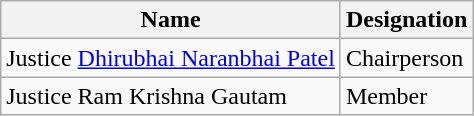<table class="wikitable">
<tr>
<th>Name</th>
<th>Designation</th>
</tr>
<tr>
<td>Justice <a href='#'>Dhirubhai Naranbhai Patel</a></td>
<td>Chairperson</td>
</tr>
<tr>
<td>Justice Ram Krishna Gautam</td>
<td>Member</td>
</tr>
</table>
